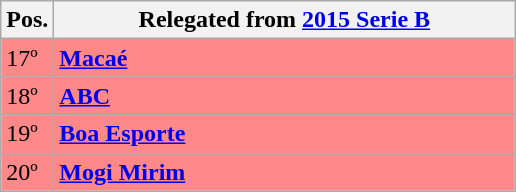<table class="wikitable">
<tr>
<th align="center">Pos.</th>
<th width=300>Relegated from <a href='#'>2015 Serie B</a></th>
</tr>
<tr style="background: #FF8888;">
<td>17º</td>
<td><strong><a href='#'>Macaé</a></strong></td>
</tr>
<tr style="background: #FF8888;">
<td>18º</td>
<td><strong><a href='#'>ABC</a></strong></td>
</tr>
<tr style="background: #FF8888;">
<td>19º</td>
<td><strong><a href='#'>Boa Esporte</a></strong></td>
</tr>
<tr style="background: #FF8888;">
<td>20º</td>
<td><strong><a href='#'>Mogi Mirim</a></strong></td>
</tr>
</table>
